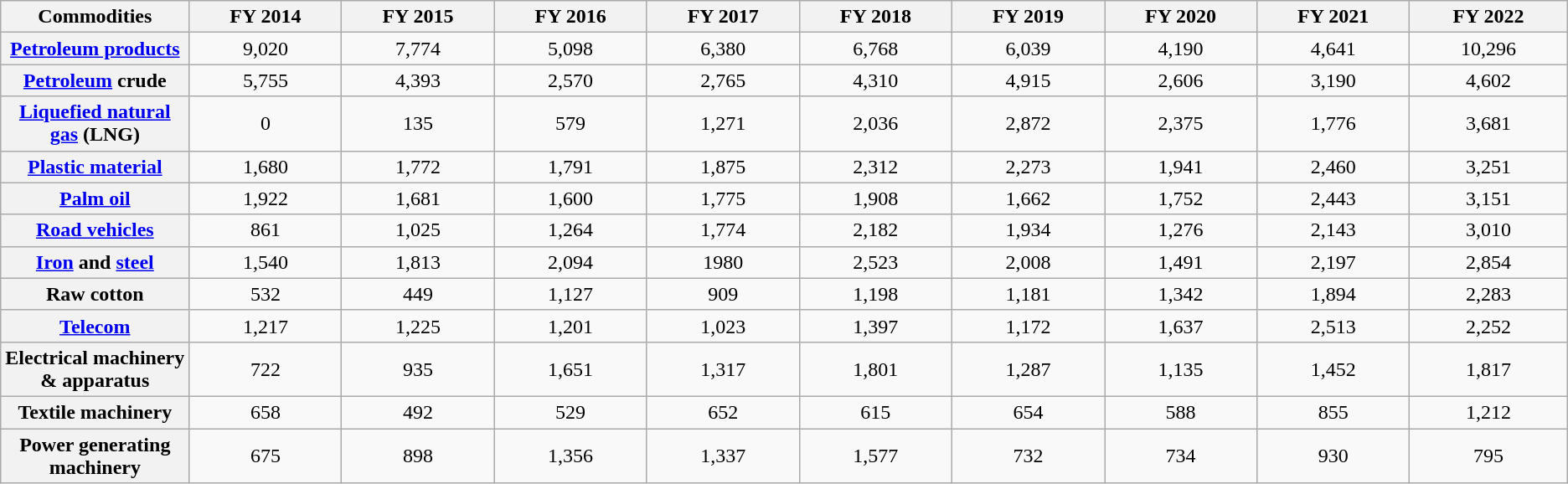<table class="wikitable">
<tr>
<th style="width:200px;">Commodities</th>
<th style="width:200px;">FY 2014</th>
<th style="width:200px;">FY 2015</th>
<th style="width:200px;">FY 2016</th>
<th style="width:200px;">FY 2017</th>
<th style="width:200px;">FY 2018</th>
<th style="width:200px;">FY 2019</th>
<th style="width:200px;">FY 2020</th>
<th style="width:200px;">FY 2021</th>
<th style="width:200px;">FY 2022</th>
</tr>
<tr>
<th><a href='#'>Petroleum products</a></th>
<td style="text-align:center">9,020</td>
<td style="text-align:center"> 7,774</td>
<td style="text-align:center"> 5,098</td>
<td style="text-align:center"> 6,380</td>
<td style="text-align:center"> 6,768</td>
<td style="text-align:center"> 6,039</td>
<td style="text-align:center"> 4,190</td>
<td style="text-align:center"> 4,641</td>
<td style="text-align:center"> 10,296</td>
</tr>
<tr>
<th><a href='#'>Petroleum</a> crude</th>
<td style="text-align:center">5,755</td>
<td style="text-align:center"> 4,393</td>
<td style="text-align:center">2,570</td>
<td style="text-align:center"> 2,765</td>
<td style="text-align:center"> 4,310</td>
<td style="text-align:center"> 4,915</td>
<td style="text-align:center"> 2,606</td>
<td style="text-align:center"> 3,190</td>
<td style="text-align:center"> 4,602</td>
</tr>
<tr>
<th><a href='#'>Liquefied natural gas</a> (LNG)</th>
<td style="text-align:center">0</td>
<td style="text-align:center"> 135</td>
<td style="text-align:center"> 579</td>
<td style="text-align:center"> 1,271</td>
<td style="text-align:center"> 2,036</td>
<td style="text-align:center"> 2,872</td>
<td style="text-align:center"> 2,375</td>
<td style="text-align:center"> 1,776</td>
<td style="text-align:center"> 3,681</td>
</tr>
<tr>
<th><a href='#'>Plastic material</a></th>
<td style="text-align:center">1,680</td>
<td style="text-align:center"> 1,772</td>
<td style="text-align:center"> 1,791</td>
<td style="text-align:center"> 1,875</td>
<td style="text-align:center"> 2,312</td>
<td style="text-align:center"> 2,273</td>
<td style="text-align:center"> 1,941</td>
<td style="text-align:center"> 2,460</td>
<td style="text-align:center"> 3,251</td>
</tr>
<tr>
<th><a href='#'>Palm oil</a></th>
<td style="text-align:center">1,922</td>
<td style="text-align:center"> 1,681</td>
<td style="text-align:center"> 1,600</td>
<td style="text-align:center"> 1,775</td>
<td style="text-align:center"> 1,908</td>
<td style="text-align:center"> 1,662</td>
<td style="text-align:center"> 1,752</td>
<td style="text-align:center"> 2,443</td>
<td style="text-align:center"> 3,151</td>
</tr>
<tr>
<th><a href='#'>Road vehicles</a></th>
<td style="text-align:center">861</td>
<td style="text-align:center"> 1,025</td>
<td style="text-align:center"> 1,264</td>
<td style="text-align:center"> 1,774</td>
<td style="text-align:center"> 2,182</td>
<td style="text-align:center"> 1,934</td>
<td style="text-align:center"> 1,276</td>
<td style="text-align:center"> 2,143</td>
<td style="text-align:center"> 3,010</td>
</tr>
<tr>
<th><a href='#'>Iron</a> and <a href='#'>steel</a></th>
<td style="text-align:center">1,540</td>
<td style="text-align:center"> 1,813</td>
<td style="text-align:center"> 2,094</td>
<td style="text-align:center"> 1980</td>
<td style="text-align:center"> 2,523</td>
<td style="text-align:center"> 2,008</td>
<td style="text-align:center"> 1,491</td>
<td style="text-align:center"> 2,197</td>
<td style="text-align:center"> 2,854</td>
</tr>
<tr>
<th>Raw cotton</th>
<td style="text-align:center">532</td>
<td style="text-align:center"> 449</td>
<td style="text-align:center"> 1,127</td>
<td style="text-align:center"> 909</td>
<td style="text-align:center"> 1,198</td>
<td style="text-align:center"> 1,181</td>
<td style="text-align:center"> 1,342</td>
<td style="text-align:center"> 1,894</td>
<td style="text-align:center"> 2,283</td>
</tr>
<tr>
<th><a href='#'>Telecom</a></th>
<td style="text-align:center">1,217</td>
<td style="text-align:center"> 1,225</td>
<td style="text-align:center"> 1,201</td>
<td style="text-align:center"> 1,023</td>
<td style="text-align:center"> 1,397</td>
<td style="text-align:center"> 1,172</td>
<td style="text-align:center"> 1,637</td>
<td style="text-align:center"> 2,513</td>
<td style="text-align:center"> 2,252</td>
</tr>
<tr>
<th>Electrical machinery & apparatus</th>
<td style="text-align:center">722</td>
<td style="text-align:center"> 935</td>
<td style="text-align:center"> 1,651</td>
<td style="text-align:center"> 1,317</td>
<td style="text-align:center"> 1,801</td>
<td style="text-align:center"> 1,287</td>
<td style="text-align:center"> 1,135</td>
<td style="text-align:center"> 1,452</td>
<td style="text-align:center"> 1,817</td>
</tr>
<tr>
<th>Textile machinery</th>
<td style="text-align:center">658</td>
<td style="text-align:center"> 492</td>
<td style="text-align:center"> 529</td>
<td style="text-align:center"> 652</td>
<td style="text-align:center"> 615</td>
<td style="text-align:center"> 654</td>
<td style="text-align:center"> 588</td>
<td style="text-align:center"> 855</td>
<td style="text-align:center"> 1,212</td>
</tr>
<tr>
<th>Power generating machinery</th>
<td style="text-align:center">675</td>
<td style="text-align:center"> 898</td>
<td style="text-align:center"> 1,356</td>
<td style="text-align:center"> 1,337</td>
<td style="text-align:center"> 1,577</td>
<td style="text-align:center"> 732</td>
<td style="text-align:center"> 734</td>
<td style="text-align:center"> 930</td>
<td style="text-align:center"> 795</td>
</tr>
</table>
